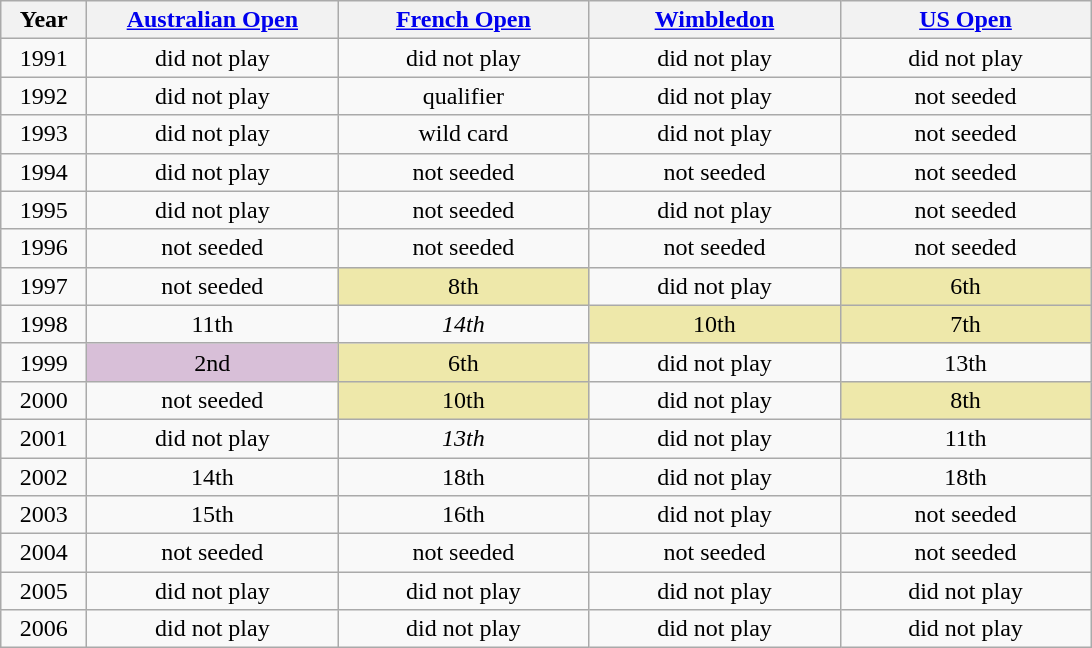<table class="wikitable" style="text-align:center">
<tr>
<th width="50">Year</th>
<th width="160"><a href='#'>Australian Open</a></th>
<th width="160"><a href='#'>French Open</a></th>
<th width="160"><a href='#'>Wimbledon</a></th>
<th width="160"><a href='#'>US Open</a></th>
</tr>
<tr>
<td>1991</td>
<td>did not play</td>
<td>did not play</td>
<td>did not play</td>
<td>did not play</td>
</tr>
<tr>
<td>1992</td>
<td>did not play</td>
<td>qualifier</td>
<td>did not play</td>
<td>not seeded</td>
</tr>
<tr>
<td>1993</td>
<td>did not play</td>
<td>wild card</td>
<td>did not play</td>
<td>not seeded</td>
</tr>
<tr>
<td>1994</td>
<td>did not play</td>
<td>not seeded</td>
<td>not seeded</td>
<td>not seeded</td>
</tr>
<tr>
<td>1995</td>
<td>did not play</td>
<td>not seeded</td>
<td>did not play</td>
<td>not seeded</td>
</tr>
<tr>
<td>1996</td>
<td>not seeded</td>
<td>not seeded</td>
<td>not seeded</td>
<td>not seeded</td>
</tr>
<tr>
<td>1997</td>
<td>not seeded</td>
<td bgcolor="eee8aa">8th</td>
<td>did not play</td>
<td bgcolor="eee8aa">6th</td>
</tr>
<tr>
<td>1998</td>
<td>11th</td>
<td><em>14th</em></td>
<td bgcolor="eee8aa">10th</td>
<td bgcolor="eee8aa">7th</td>
</tr>
<tr>
<td>1999</td>
<td bgcolor="thistle">2nd</td>
<td bgcolor="eee8aa">6th</td>
<td>did not play</td>
<td>13th</td>
</tr>
<tr>
<td>2000</td>
<td>not seeded</td>
<td bgcolor="eee8aa">10th</td>
<td>did not play</td>
<td bgcolor="eee8aa">8th</td>
</tr>
<tr>
<td>2001</td>
<td>did not play</td>
<td><em>13th</em></td>
<td>did not play</td>
<td>11th</td>
</tr>
<tr>
<td>2002</td>
<td>14th</td>
<td>18th</td>
<td>did not play</td>
<td>18th</td>
</tr>
<tr>
<td>2003</td>
<td>15th</td>
<td>16th</td>
<td>did not play</td>
<td>not seeded</td>
</tr>
<tr>
<td>2004</td>
<td>not seeded</td>
<td>not seeded</td>
<td>not seeded</td>
<td>not seeded</td>
</tr>
<tr>
<td>2005</td>
<td>did not play</td>
<td>did not play</td>
<td>did not play</td>
<td>did not play</td>
</tr>
<tr>
<td>2006</td>
<td>did not play</td>
<td>did not play</td>
<td>did not play</td>
<td>did not play</td>
</tr>
</table>
